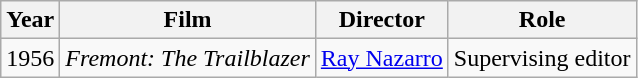<table class="wikitable">
<tr>
<th>Year</th>
<th>Film</th>
<th>Director</th>
<th>Role</th>
</tr>
<tr>
<td>1956</td>
<td><em>Fremont: The Trailblazer</em></td>
<td><a href='#'>Ray Nazarro</a></td>
<td>Supervising editor</td>
</tr>
</table>
